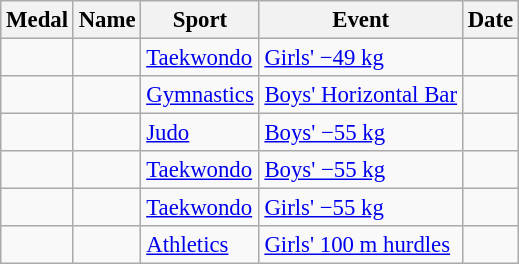<table class="wikitable sortable" style="font-size: 95%;">
<tr>
<th>Medal</th>
<th>Name</th>
<th>Sport</th>
<th>Event</th>
<th>Date</th>
</tr>
<tr>
<td></td>
<td></td>
<td><a href='#'>Taekwondo</a></td>
<td><a href='#'>Girls' −49 kg</a></td>
<td></td>
</tr>
<tr>
<td></td>
<td></td>
<td><a href='#'>Gymnastics</a></td>
<td><a href='#'>Boys' Horizontal Bar</a></td>
<td></td>
</tr>
<tr>
<td></td>
<td></td>
<td><a href='#'>Judo</a></td>
<td><a href='#'>Boys' −55 kg</a></td>
<td></td>
</tr>
<tr>
<td></td>
<td></td>
<td><a href='#'>Taekwondo</a></td>
<td><a href='#'>Boys' −55 kg</a></td>
<td></td>
</tr>
<tr>
<td></td>
<td></td>
<td><a href='#'>Taekwondo</a></td>
<td><a href='#'>Girls' −55 kg</a></td>
<td></td>
</tr>
<tr>
<td></td>
<td></td>
<td><a href='#'>Athletics</a></td>
<td><a href='#'>Girls' 100 m hurdles</a></td>
<td></td>
</tr>
</table>
